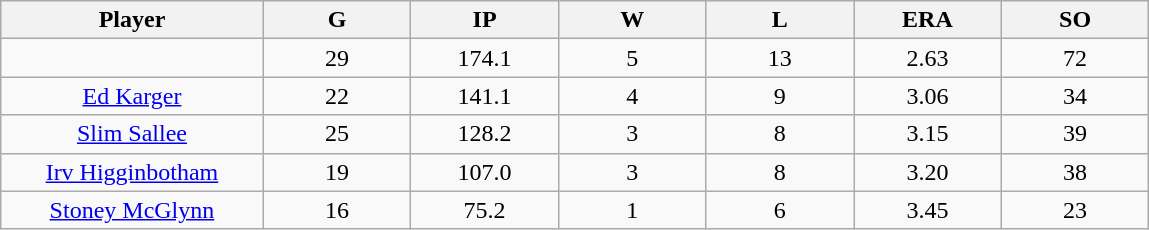<table class="wikitable sortable">
<tr>
<th bgcolor="#DDDDFF" width="16%">Player</th>
<th bgcolor="#DDDDFF" width="9%">G</th>
<th bgcolor="#DDDDFF" width="9%">IP</th>
<th bgcolor="#DDDDFF" width="9%">W</th>
<th bgcolor="#DDDDFF" width="9%">L</th>
<th bgcolor="#DDDDFF" width="9%">ERA</th>
<th bgcolor="#DDDDFF" width="9%">SO</th>
</tr>
<tr align="center">
<td></td>
<td>29</td>
<td>174.1</td>
<td>5</td>
<td>13</td>
<td>2.63</td>
<td>72</td>
</tr>
<tr align="center">
<td><a href='#'>Ed Karger</a></td>
<td>22</td>
<td>141.1</td>
<td>4</td>
<td>9</td>
<td>3.06</td>
<td>34</td>
</tr>
<tr align="center">
<td><a href='#'>Slim Sallee</a></td>
<td>25</td>
<td>128.2</td>
<td>3</td>
<td>8</td>
<td>3.15</td>
<td>39</td>
</tr>
<tr align="center">
<td><a href='#'>Irv Higginbotham</a></td>
<td>19</td>
<td>107.0</td>
<td>3</td>
<td>8</td>
<td>3.20</td>
<td>38</td>
</tr>
<tr align="center">
<td><a href='#'>Stoney McGlynn</a></td>
<td>16</td>
<td>75.2</td>
<td>1</td>
<td>6</td>
<td>3.45</td>
<td>23</td>
</tr>
</table>
